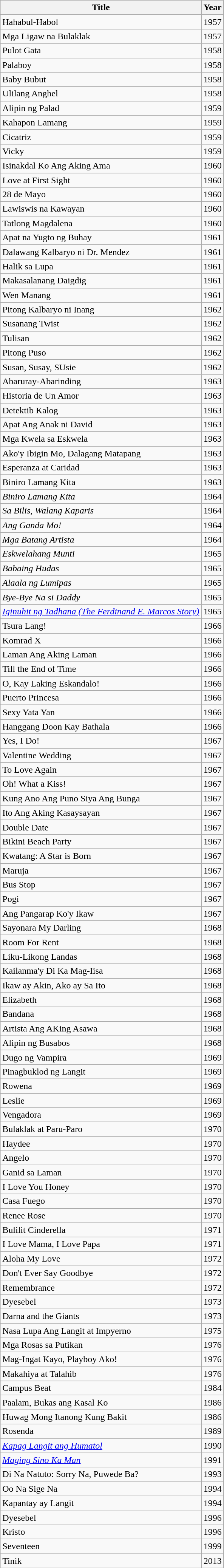<table class="wikitable">
<tr>
<th>Title</th>
<th>Year</th>
</tr>
<tr>
<td>Hahabul-Habol</td>
<td>1957</td>
</tr>
<tr>
<td>Mga Ligaw na Bulaklak</td>
<td>1957</td>
</tr>
<tr>
<td>Pulot Gata</td>
<td>1958</td>
</tr>
<tr>
<td>Palaboy</td>
<td>1958</td>
</tr>
<tr>
<td>Baby Bubut</td>
<td>1958</td>
</tr>
<tr>
<td>Ulilang Anghel</td>
<td>1958</td>
</tr>
<tr>
<td>Alipin ng Palad</td>
<td>1959</td>
</tr>
<tr>
<td>Kahapon Lamang</td>
<td>1959</td>
</tr>
<tr>
<td>Cicatriz</td>
<td>1959</td>
</tr>
<tr>
<td>Vicky</td>
<td>1959</td>
</tr>
<tr>
<td>Isinakdal Ko Ang Aking Ama</td>
<td>1960</td>
</tr>
<tr>
<td>Love at First Sight</td>
<td>1960</td>
</tr>
<tr>
<td>28 de Mayo</td>
<td>1960</td>
</tr>
<tr>
<td>Lawiswis na Kawayan</td>
<td>1960</td>
</tr>
<tr>
<td>Tatlong Magdalena</td>
<td>1960</td>
</tr>
<tr>
<td>Apat na Yugto ng Buhay</td>
<td>1961</td>
</tr>
<tr>
<td>Dalawang Kalbaryo ni Dr. Mendez</td>
<td>1961</td>
</tr>
<tr>
<td>Halik sa Lupa</td>
<td>1961</td>
</tr>
<tr>
<td>Makasalanang Daigdig</td>
<td>1961</td>
</tr>
<tr>
<td>Wen Manang</td>
<td>1961</td>
</tr>
<tr>
<td>Pitong Kalbaryo ni Inang</td>
<td>1962</td>
</tr>
<tr>
<td>Susanang Twist</td>
<td>1962</td>
</tr>
<tr>
<td>Tulisan</td>
<td>1962</td>
</tr>
<tr>
<td>Pitong Puso</td>
<td>1962</td>
</tr>
<tr>
<td>Susan, Susay, SUsie</td>
<td>1962</td>
</tr>
<tr>
<td>Abaruray-Abarinding</td>
<td>1963</td>
</tr>
<tr>
<td>Historia de Un Amor</td>
<td>1963</td>
</tr>
<tr>
<td>Detektib Kalog</td>
<td>1963</td>
</tr>
<tr>
<td>Apat Ang Anak ni David</td>
<td>1963</td>
</tr>
<tr>
<td>Mga Kwela sa Eskwela</td>
<td>1963</td>
</tr>
<tr>
<td>Ako'y Ibigin Mo, Dalagang Matapang</td>
<td>1963</td>
</tr>
<tr>
<td>Esperanza at Caridad</td>
<td>1963</td>
</tr>
<tr>
<td>Biniro Lamang Kita</td>
<td>1963</td>
</tr>
<tr>
<td><em>Biniro Lamang Kita</em></td>
<td>1964</td>
</tr>
<tr>
<td><em>Sa Bilis, Walang Kaparis</em></td>
<td>1964</td>
</tr>
<tr>
<td><em>Ang Ganda Mo!</em></td>
<td>1964</td>
</tr>
<tr>
<td><em>Mga Batang Artista</em></td>
<td>1964</td>
</tr>
<tr>
<td><em>Eskwelahang Munti</em></td>
<td>1965</td>
</tr>
<tr>
<td><em>Babaing Hudas</em></td>
<td>1965</td>
</tr>
<tr>
<td><em>Alaala ng Lumipas</em></td>
<td>1965</td>
</tr>
<tr>
<td><em>Bye-Bye Na si Daddy</em></td>
<td>1965</td>
</tr>
<tr>
<td><em><a href='#'>Iginuhit ng Tadhana (The Ferdinand E. Marcos Story)</a></em></td>
<td>1965</td>
</tr>
<tr>
<td>Tsura Lang!</td>
<td>1966</td>
</tr>
<tr>
<td>Komrad X</td>
<td>1966</td>
</tr>
<tr>
<td>Laman Ang Aking Laman</td>
<td>1966</td>
</tr>
<tr>
<td>Till the End of Time</td>
<td>1966</td>
</tr>
<tr>
<td>O, Kay Laking Eskandalo!</td>
<td>1966</td>
</tr>
<tr>
<td>Puerto Princesa</td>
<td>1966</td>
</tr>
<tr>
<td>Sexy Yata Yan</td>
<td>1966</td>
</tr>
<tr>
<td>Hanggang Doon Kay Bathala</td>
<td>1966</td>
</tr>
<tr>
<td>Yes, I Do!</td>
<td>1967</td>
</tr>
<tr>
<td>Valentine Wedding</td>
<td>1967</td>
</tr>
<tr>
<td>To Love Again</td>
<td>1967</td>
</tr>
<tr>
<td>Oh! What a Kiss!</td>
<td>1967</td>
</tr>
<tr>
<td>Kung Ano Ang Puno Siya Ang Bunga</td>
<td>1967</td>
</tr>
<tr>
<td>Ito Ang Aking Kasaysayan</td>
<td>1967</td>
</tr>
<tr>
<td>Double Date</td>
<td>1967</td>
</tr>
<tr>
<td>Bikini Beach Party</td>
<td>1967</td>
</tr>
<tr>
<td>Kwatang: A Star is Born</td>
<td>1967</td>
</tr>
<tr>
<td>Maruja</td>
<td>1967</td>
</tr>
<tr>
<td>Bus Stop</td>
<td>1967</td>
</tr>
<tr>
<td>Pogi</td>
<td>1967</td>
</tr>
<tr>
<td>Ang Pangarap Ko'y Ikaw</td>
<td>1967</td>
</tr>
<tr>
<td>Sayonara My Darling</td>
<td>1968</td>
</tr>
<tr>
<td>Room For Rent</td>
<td>1968</td>
</tr>
<tr>
<td>Liku-Likong Landas</td>
<td>1968</td>
</tr>
<tr>
<td>Kailanma'y Di Ka Mag-Iisa</td>
<td>1968</td>
</tr>
<tr>
<td>Ikaw ay Akin, Ako ay Sa Ito</td>
<td>1968</td>
</tr>
<tr>
<td>Elizabeth</td>
<td>1968</td>
</tr>
<tr>
<td>Bandana</td>
<td>1968</td>
</tr>
<tr>
<td>Artista Ang AKing Asawa</td>
<td>1968</td>
</tr>
<tr>
<td>Alipin ng Busabos</td>
<td>1968</td>
</tr>
<tr>
<td>Dugo ng Vampira</td>
<td>1969</td>
</tr>
<tr>
<td>Pinagbuklod ng Langit</td>
<td>1969</td>
</tr>
<tr>
<td>Rowena</td>
<td>1969</td>
</tr>
<tr>
<td>Leslie</td>
<td>1969</td>
</tr>
<tr>
<td>Vengadora</td>
<td>1969</td>
</tr>
<tr>
<td>Bulaklak at Paru-Paro</td>
<td>1970</td>
</tr>
<tr>
<td>Haydee</td>
<td>1970</td>
</tr>
<tr>
<td>Angelo</td>
<td>1970</td>
</tr>
<tr>
<td>Ganid sa Laman</td>
<td>1970</td>
</tr>
<tr>
<td>I Love You Honey</td>
<td>1970</td>
</tr>
<tr>
<td>Casa Fuego</td>
<td>1970</td>
</tr>
<tr>
<td>Renee Rose</td>
<td>1970</td>
</tr>
<tr>
<td>Bulilit Cinderella</td>
<td>1971</td>
</tr>
<tr>
<td>I Love Mama, I Love Papa</td>
<td>1971</td>
</tr>
<tr>
<td>Aloha My Love</td>
<td>1972</td>
</tr>
<tr>
<td>Don't Ever Say Goodbye</td>
<td>1972</td>
</tr>
<tr>
<td>Remembrance</td>
<td>1972</td>
</tr>
<tr>
<td>Dyesebel</td>
<td>1973</td>
</tr>
<tr>
<td>Darna and the Giants</td>
<td>1973</td>
</tr>
<tr>
<td>Nasa Lupa Ang Langit at Impyerno</td>
<td>1975</td>
</tr>
<tr>
<td>Mga Rosas sa Putikan</td>
<td>1976</td>
</tr>
<tr>
<td>Mag-Ingat Kayo, Playboy Ako!</td>
<td>1976</td>
</tr>
<tr>
<td>Makahiya at Talahib</td>
<td>1976</td>
</tr>
<tr>
<td>Campus Beat</td>
<td>1984</td>
</tr>
<tr>
<td>Paalam, Bukas ang Kasal Ko</td>
<td>1986</td>
</tr>
<tr>
<td>Huwag Mong Itanong Kung Bakit</td>
<td>1986</td>
</tr>
<tr>
<td>Rosenda</td>
<td>1989</td>
</tr>
<tr>
<td><em><a href='#'>Kapag Langit ang Humatol</a></em></td>
<td>1990</td>
</tr>
<tr>
<td><em><a href='#'>Maging Sino Ka Man</a></em></td>
<td>1991</td>
</tr>
<tr>
<td>Di Na Natuto: Sorry Na, Puwede Ba?</td>
<td>1993</td>
</tr>
<tr>
<td>Oo Na Sige Na</td>
<td>1994</td>
</tr>
<tr>
<td>Kapantay ay Langit</td>
<td>1994</td>
</tr>
<tr>
<td>Dyesebel</td>
<td>1996</td>
</tr>
<tr>
<td>Kristo</td>
<td>1996</td>
</tr>
<tr>
<td>Seventeen</td>
<td>1999</td>
</tr>
<tr>
<td>Tinik</td>
<td>2013</td>
</tr>
</table>
